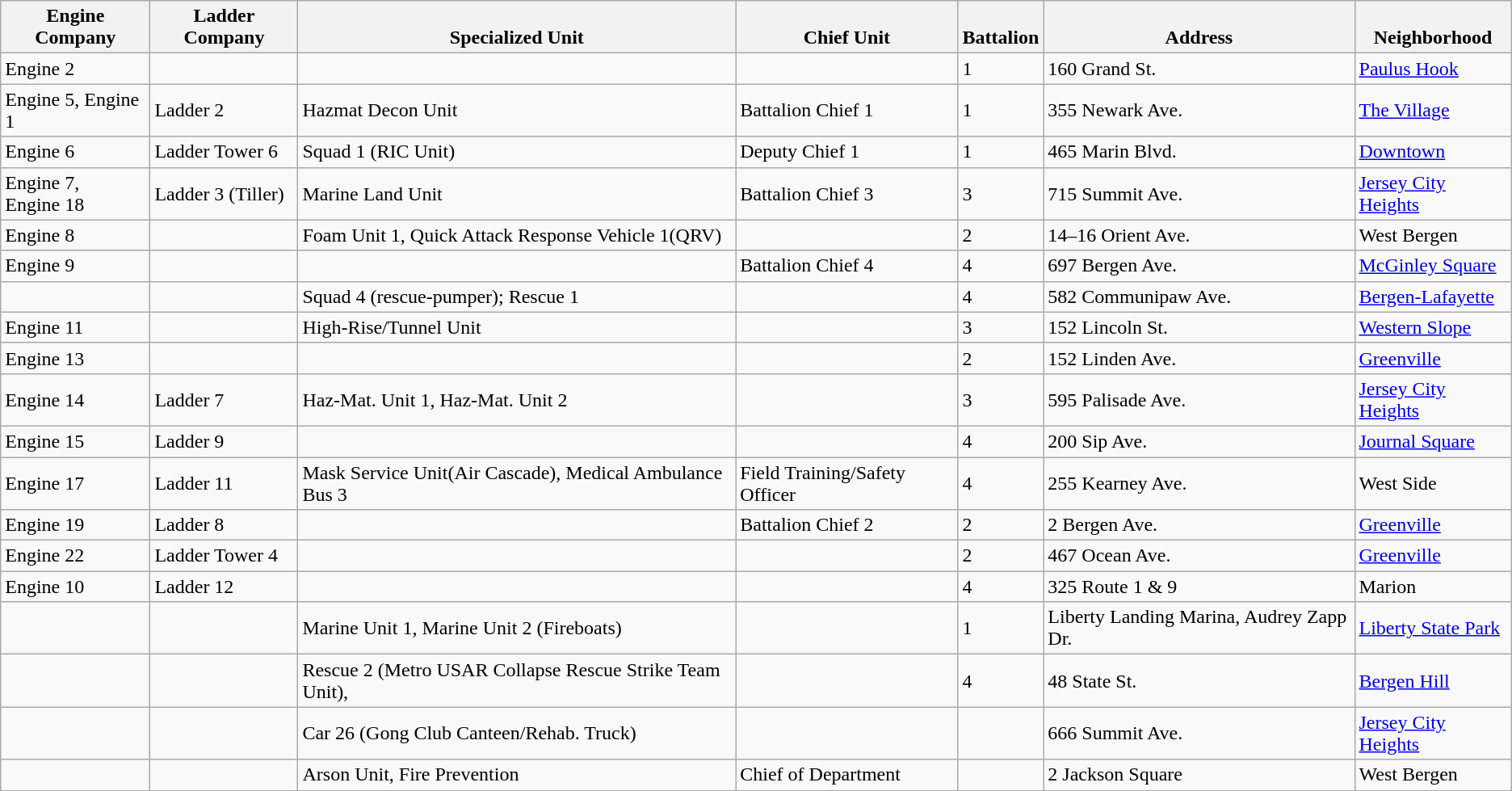<table class=wikitable>
<tr valign=bottom>
<th>Engine Company</th>
<th>Ladder Company</th>
<th>Specialized Unit</th>
<th>Chief Unit</th>
<th>Battalion</th>
<th>Address</th>
<th>Neighborhood</th>
</tr>
<tr>
<td>Engine 2</td>
<td></td>
<td></td>
<td></td>
<td>1</td>
<td>160 Grand St.</td>
<td><a href='#'>Paulus Hook</a></td>
</tr>
<tr>
<td>Engine 5, Engine 1</td>
<td>Ladder 2</td>
<td>Hazmat Decon Unit</td>
<td>Battalion Chief 1</td>
<td>1</td>
<td>355 Newark Ave.</td>
<td><a href='#'>The Village</a></td>
</tr>
<tr>
<td>Engine 6</td>
<td>Ladder Tower 6</td>
<td>Squad 1 (RIC Unit)</td>
<td>Deputy Chief 1</td>
<td>1</td>
<td>465 Marin Blvd.</td>
<td><a href='#'>Downtown</a></td>
</tr>
<tr>
<td>Engine 7,<br>Engine 18</td>
<td>Ladder 3 (Tiller)</td>
<td>Marine Land Unit</td>
<td>Battalion Chief 3</td>
<td>3</td>
<td>715 Summit Ave.</td>
<td><a href='#'>Jersey City Heights</a></td>
</tr>
<tr>
<td>Engine 8</td>
<td></td>
<td>Foam Unit 1, Quick Attack Response Vehicle 1(QRV)</td>
<td></td>
<td>2</td>
<td>14–16 Orient Ave.</td>
<td>West Bergen</td>
</tr>
<tr>
<td>Engine 9</td>
<td></td>
<td></td>
<td>Battalion Chief 4</td>
<td>4</td>
<td>697 Bergen Ave.</td>
<td><a href='#'>McGinley Square</a></td>
</tr>
<tr>
<td></td>
<td></td>
<td>Squad 4 (rescue-pumper); Rescue 1</td>
<td></td>
<td>4</td>
<td>582 Communipaw Ave.</td>
<td><a href='#'>Bergen-Lafayette</a></td>
</tr>
<tr>
<td>Engine 11</td>
<td></td>
<td>High-Rise/Tunnel Unit</td>
<td></td>
<td>3</td>
<td>152 Lincoln St.</td>
<td><a href='#'>Western Slope</a></td>
</tr>
<tr>
<td>Engine 13</td>
<td></td>
<td></td>
<td></td>
<td>2</td>
<td>152 Linden Ave.</td>
<td><a href='#'>Greenville</a></td>
</tr>
<tr>
<td>Engine 14</td>
<td>Ladder 7</td>
<td>Haz-Mat. Unit 1, Haz-Mat. Unit 2</td>
<td></td>
<td>3</td>
<td>595 Palisade Ave.</td>
<td><a href='#'>Jersey City Heights</a></td>
</tr>
<tr>
<td>Engine 15</td>
<td>Ladder 9</td>
<td></td>
<td></td>
<td>4</td>
<td>200 Sip Ave.</td>
<td><a href='#'>Journal Square</a></td>
</tr>
<tr>
<td>Engine 17</td>
<td>Ladder 11</td>
<td>Mask Service Unit(Air Cascade), Medical Ambulance Bus 3</td>
<td>Field Training/Safety Officer</td>
<td>4</td>
<td>255 Kearney Ave.</td>
<td>West Side</td>
</tr>
<tr>
<td>Engine 19</td>
<td>Ladder 8</td>
<td></td>
<td>Battalion Chief 2</td>
<td>2</td>
<td>2 Bergen Ave.</td>
<td><a href='#'>Greenville</a></td>
</tr>
<tr>
<td>Engine 22</td>
<td>Ladder Tower 4</td>
<td></td>
<td></td>
<td>2</td>
<td>467 Ocean Ave.</td>
<td><a href='#'>Greenville</a></td>
</tr>
<tr>
<td>Engine 10</td>
<td>Ladder 12</td>
<td></td>
<td></td>
<td>4</td>
<td>325 Route 1 & 9</td>
<td>Marion</td>
</tr>
<tr>
<td></td>
<td></td>
<td>Marine Unit 1, Marine Unit 2 (Fireboats)</td>
<td></td>
<td>1</td>
<td>Liberty Landing Marina, Audrey Zapp Dr.</td>
<td><a href='#'>Liberty State Park</a></td>
</tr>
<tr>
<td></td>
<td></td>
<td>Rescue 2 (Metro USAR Collapse Rescue Strike Team Unit),</td>
<td></td>
<td>4</td>
<td>48 State St.</td>
<td><a href='#'>Bergen Hill</a></td>
</tr>
<tr>
<td></td>
<td></td>
<td>Car 26 (Gong Club Canteen/Rehab. Truck)</td>
<td></td>
<td></td>
<td>666 Summit Ave.</td>
<td><a href='#'>Jersey City Heights</a></td>
</tr>
<tr>
<td></td>
<td></td>
<td>Arson Unit, Fire Prevention</td>
<td>Chief of Department</td>
<td></td>
<td>2 Jackson Square</td>
<td>West Bergen</td>
</tr>
</table>
